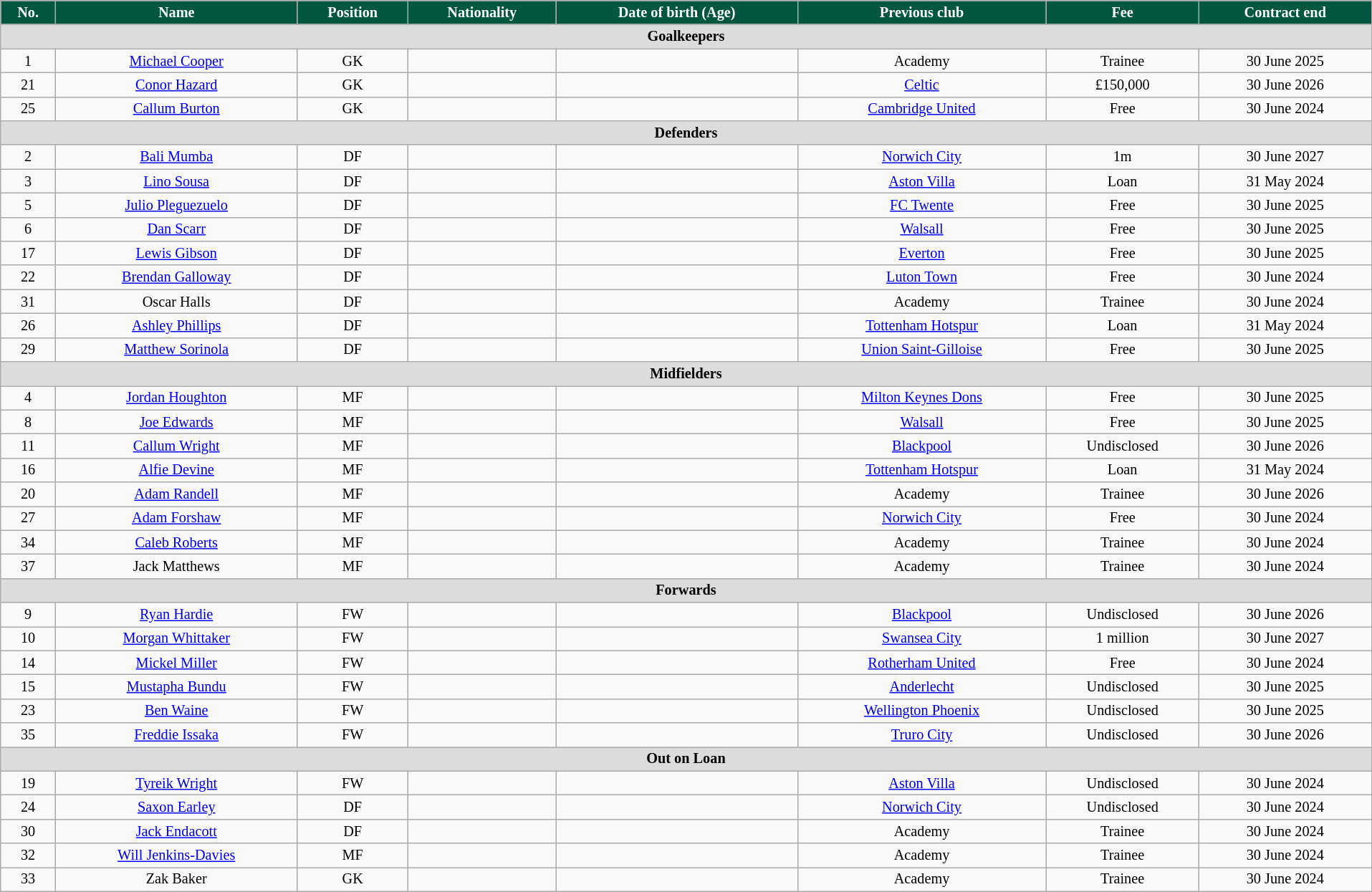<table class="wikitable" style="text-align:center; font-size:84.5%; width:101%;">
<tr>
<th style="background:#00563F;color:#FFFFFF; text-align:center;">No.</th>
<th style="background:#00563F;color:#FFFFFF; text-align:center;">Name</th>
<th style="background:#00563F;color:#FFFFFF; text-align:center;">Position</th>
<th style="background:#00563F;color:#FFFFFF; text-align:center;">Nationality</th>
<th style="background:#00563F;color:#FFFFFF; text-align:center;">Date of birth (Age)</th>
<th style="background:#00563F;color:#FFFFFF; text-align:center;">Previous club</th>
<th style="background:#00563F;color:#FFFFFF; text-align:center;">Fee</th>
<th style="background:#00563F;color:#FFFFFF; text-align:center;">Contract end</th>
</tr>
<tr>
<th colspan="14" style="background:#dcdcdc; tepxt-align:center;">Goalkeepers</th>
</tr>
<tr>
<td>1</td>
<td><a href='#'>Michael Cooper</a></td>
<td>GK</td>
<td></td>
<td></td>
<td>Academy</td>
<td>Trainee</td>
<td>30 June 2025</td>
</tr>
<tr>
<td>21</td>
<td><a href='#'>Conor Hazard</a></td>
<td>GK</td>
<td></td>
<td></td>
<td> <a href='#'>Celtic</a></td>
<td>£150,000</td>
<td>30 June 2026</td>
</tr>
<tr>
<td>25</td>
<td><a href='#'>Callum Burton</a></td>
<td>GK</td>
<td></td>
<td></td>
<td><a href='#'>Cambridge United</a></td>
<td>Free</td>
<td>30 June 2024</td>
</tr>
<tr>
<th colspan="14" style="background:#dcdcdc; tepxt-align:center;">Defenders</th>
</tr>
<tr>
<td>2</td>
<td><a href='#'>Bali Mumba</a></td>
<td>DF</td>
<td></td>
<td></td>
<td><a href='#'>Norwich City</a></td>
<td>1m</td>
<td>30 June 2027</td>
</tr>
<tr>
<td>3</td>
<td><a href='#'>Lino Sousa</a></td>
<td>DF</td>
<td></td>
<td></td>
<td><a href='#'>Aston Villa</a></td>
<td>Loan</td>
<td>31 May 2024</td>
</tr>
<tr>
<td>5</td>
<td><a href='#'>Julio Pleguezuelo</a></td>
<td>DF</td>
<td></td>
<td></td>
<td> <a href='#'>FC Twente</a></td>
<td>Free</td>
<td>30 June 2025</td>
</tr>
<tr>
<td>6</td>
<td><a href='#'>Dan Scarr</a></td>
<td>DF</td>
<td></td>
<td></td>
<td><a href='#'>Walsall</a></td>
<td>Free</td>
<td>30 June 2025</td>
</tr>
<tr>
<td>17</td>
<td><a href='#'>Lewis Gibson</a></td>
<td>DF</td>
<td></td>
<td></td>
<td><a href='#'>Everton</a></td>
<td>Free</td>
<td>30 June 2025</td>
</tr>
<tr>
<td>22</td>
<td><a href='#'>Brendan Galloway</a></td>
<td>DF</td>
<td></td>
<td></td>
<td><a href='#'>Luton Town</a></td>
<td>Free</td>
<td>30 June 2024</td>
</tr>
<tr>
<td>31</td>
<td>Oscar Halls</td>
<td>DF</td>
<td></td>
<td></td>
<td>Academy</td>
<td>Trainee</td>
<td>30 June 2024</td>
</tr>
<tr>
<td>26</td>
<td><a href='#'>Ashley Phillips</a></td>
<td>DF</td>
<td></td>
<td></td>
<td><a href='#'>Tottenham Hotspur</a></td>
<td>Loan</td>
<td>31 May 2024</td>
</tr>
<tr>
<td>29</td>
<td><a href='#'>Matthew Sorinola</a></td>
<td>DF</td>
<td></td>
<td></td>
<td> <a href='#'>Union Saint-Gilloise</a></td>
<td>Free</td>
<td>30 June 2025</td>
</tr>
<tr>
<th colspan="14" style="background:#dcdcdc; tepxt-align:center;">Midfielders</th>
</tr>
<tr>
<td>4</td>
<td><a href='#'>Jordan Houghton</a></td>
<td>MF</td>
<td></td>
<td></td>
<td><a href='#'>Milton Keynes Dons</a></td>
<td>Free</td>
<td>30 June 2025</td>
</tr>
<tr>
<td>8</td>
<td><a href='#'>Joe Edwards</a></td>
<td>MF</td>
<td></td>
<td></td>
<td><a href='#'>Walsall</a></td>
<td>Free</td>
<td>30 June 2025</td>
</tr>
<tr>
<td>11</td>
<td><a href='#'>Callum Wright</a></td>
<td>MF</td>
<td></td>
<td></td>
<td><a href='#'>Blackpool</a></td>
<td>Undisclosed</td>
<td>30 June 2026</td>
</tr>
<tr>
<td>16</td>
<td><a href='#'>Alfie Devine</a></td>
<td>MF</td>
<td></td>
<td></td>
<td><a href='#'>Tottenham Hotspur</a></td>
<td>Loan</td>
<td>31 May 2024</td>
</tr>
<tr>
<td>20</td>
<td><a href='#'>Adam Randell</a></td>
<td>MF</td>
<td></td>
<td></td>
<td>Academy</td>
<td>Trainee</td>
<td>30 June 2026</td>
</tr>
<tr>
<td>27</td>
<td><a href='#'>Adam Forshaw</a></td>
<td>MF</td>
<td></td>
<td></td>
<td><a href='#'>Norwich City</a></td>
<td>Free</td>
<td>30 June 2024</td>
</tr>
<tr>
<td>34</td>
<td><a href='#'>Caleb Roberts</a></td>
<td>MF</td>
<td></td>
<td></td>
<td>Academy</td>
<td>Trainee</td>
<td>30 June 2024</td>
</tr>
<tr>
<td>37</td>
<td>Jack Matthews</td>
<td>MF</td>
<td></td>
<td></td>
<td>Academy</td>
<td>Trainee</td>
<td>30 June 2024</td>
</tr>
<tr>
<th colspan="14" style="background:#dcdcdc; tepxt-align:center;">Forwards</th>
</tr>
<tr>
<td>9</td>
<td><a href='#'>Ryan Hardie</a></td>
<td>FW</td>
<td></td>
<td></td>
<td><a href='#'>Blackpool</a></td>
<td>Undisclosed</td>
<td>30 June 2026</td>
</tr>
<tr>
<td>10</td>
<td><a href='#'>Morgan Whittaker</a></td>
<td>FW</td>
<td></td>
<td></td>
<td> <a href='#'>Swansea City</a></td>
<td>1 million</td>
<td>30 June 2027</td>
</tr>
<tr>
<td>14</td>
<td><a href='#'>Mickel Miller</a></td>
<td>FW</td>
<td></td>
<td></td>
<td><a href='#'>Rotherham United</a></td>
<td>Free</td>
<td>30 June 2024</td>
</tr>
<tr>
<td>15</td>
<td><a href='#'>Mustapha Bundu</a></td>
<td>FW</td>
<td></td>
<td></td>
<td> <a href='#'>Anderlecht</a></td>
<td>Undisclosed</td>
<td>30 June 2025</td>
</tr>
<tr>
<td>23</td>
<td><a href='#'>Ben Waine</a></td>
<td>FW</td>
<td></td>
<td></td>
<td> <a href='#'>Wellington Phoenix</a></td>
<td>Undisclosed</td>
<td>30 June 2025</td>
</tr>
<tr>
<td>35</td>
<td><a href='#'>Freddie Issaka</a></td>
<td>FW</td>
<td></td>
<td></td>
<td><a href='#'>Truro City</a></td>
<td>Undisclosed</td>
<td>30 June 2026</td>
</tr>
<tr>
<th colspan="14" style="background:#dcdcdc; tepxt-align:center;">Out on Loan</th>
</tr>
<tr>
<td>19</td>
<td><a href='#'>Tyreik Wright</a></td>
<td>FW</td>
<td></td>
<td></td>
<td><a href='#'>Aston Villa</a></td>
<td>Undisclosed</td>
<td>30 June 2024</td>
</tr>
<tr>
<td>24</td>
<td><a href='#'>Saxon Earley</a></td>
<td>DF</td>
<td></td>
<td></td>
<td><a href='#'>Norwich City</a></td>
<td>Undisclosed</td>
<td>30 June 2024</td>
</tr>
<tr>
<td>30</td>
<td><a href='#'>Jack Endacott</a></td>
<td>DF</td>
<td></td>
<td></td>
<td>Academy</td>
<td>Trainee</td>
<td>30 June 2024</td>
</tr>
<tr>
<td>32</td>
<td><a href='#'>Will Jenkins-Davies</a></td>
<td>MF</td>
<td></td>
<td></td>
<td>Academy</td>
<td>Trainee</td>
<td>30 June 2024</td>
</tr>
<tr>
<td>33</td>
<td>Zak Baker</td>
<td>GK</td>
<td></td>
<td></td>
<td>Academy</td>
<td>Trainee</td>
<td>30 June 2024</td>
</tr>
</table>
